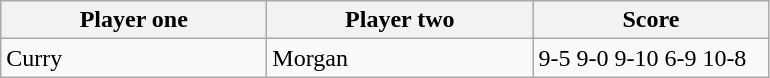<table class="wikitable">
<tr>
<th width=170>Player one</th>
<th width=170>Player two</th>
<th width=150>Score</th>
</tr>
<tr>
<td> Curry</td>
<td> Morgan</td>
<td>9-5 9-0 9-10 6-9 10-8</td>
</tr>
</table>
